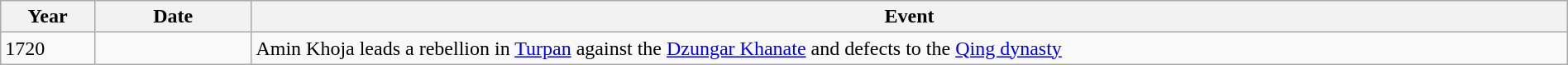<table class="wikitable" width="100%">
<tr>
<th style="width:6%">Year</th>
<th style="width:10%">Date</th>
<th>Event</th>
</tr>
<tr>
<td>1720</td>
<td></td>
<td>Amin Khoja leads a rebellion in <a href='#'>Turpan</a> against the <a href='#'>Dzungar Khanate</a> and defects to the <a href='#'>Qing dynasty</a></td>
</tr>
</table>
